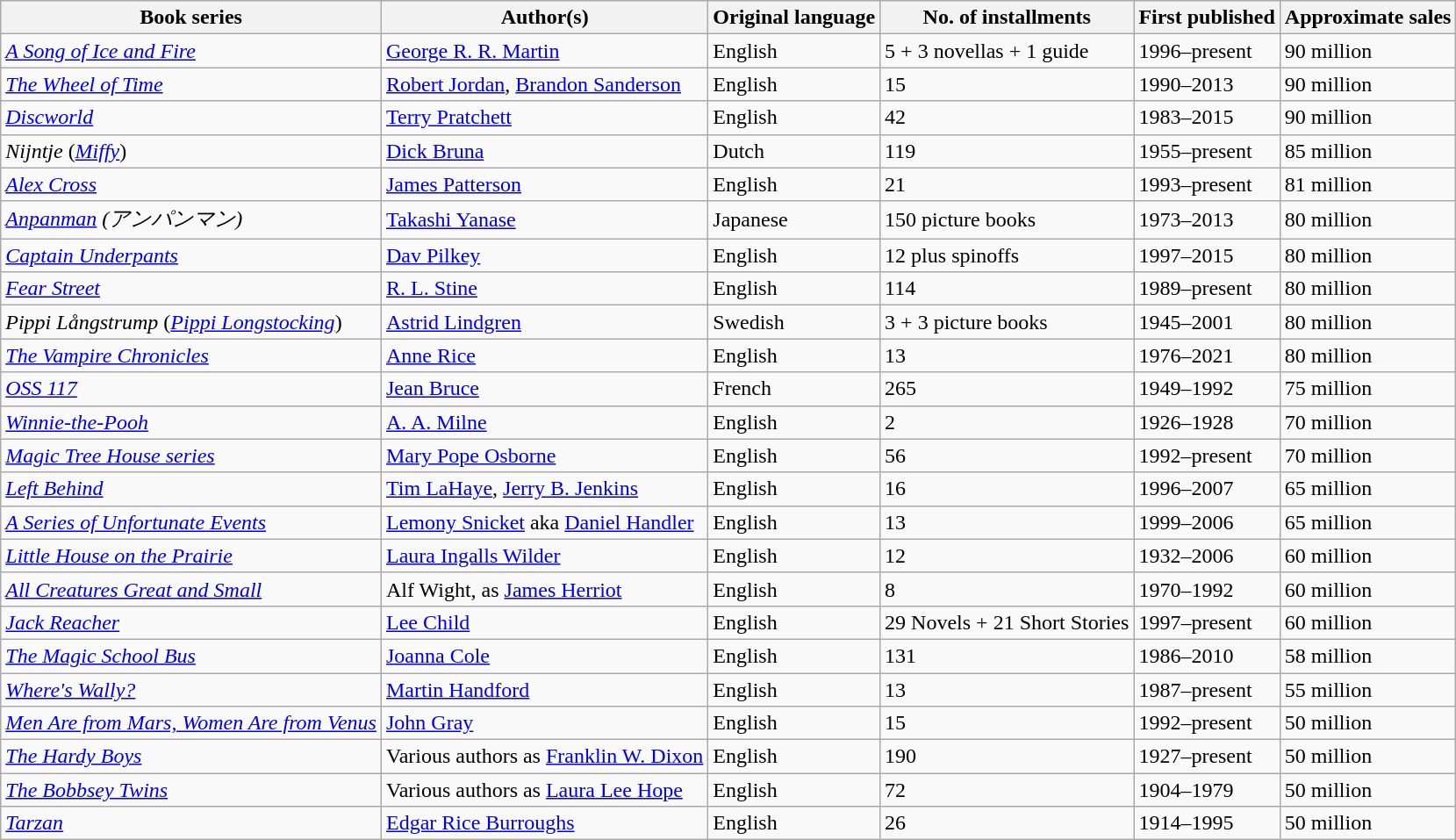<table class="wikitable sortable">
<tr ">
<th>Book series</th>
<th>Author(s)</th>
<th>Original language</th>
<th>No. of installments</th>
<th>First published</th>
<th>Approximate sales</th>
</tr>
<tr>
<td><em><a href='#'>A Song of Ice and Fire</a></em></td>
<td><a href='#'>George R. R. Martin</a></td>
<td>English</td>
<td data-sort-value=5>5 + 3 novellas + 1 guide</td>
<td>1996–present</td>
<td>90 million</td>
</tr>
<tr>
<td><em><a href='#'>The Wheel of Time</a></em></td>
<td><a href='#'>Robert Jordan</a>, <a href='#'>Brandon Sanderson</a></td>
<td>English</td>
<td>15</td>
<td>1990–2013</td>
<td>90 million</td>
</tr>
<tr>
<td><em><a href='#'>Discworld</a></em></td>
<td><a href='#'>Terry Pratchett</a></td>
<td>English</td>
<td>42</td>
<td>1983–2015</td>
<td>90 million</td>
</tr>
<tr>
<td><em>Nijntje</em> (<em><a href='#'>Miffy</a></em>)</td>
<td><a href='#'>Dick Bruna</a></td>
<td>Dutch</td>
<td>119</td>
<td>1955–present</td>
<td>85 million</td>
</tr>
<tr>
<td><em><a href='#'>Alex Cross</a></em></td>
<td><a href='#'>James Patterson</a></td>
<td>English</td>
<td>21</td>
<td>1993–present</td>
<td>81 million</td>
</tr>
<tr>
<td><em><a href='#'>Anpanman</a> (アンパンマン)</em></td>
<td><a href='#'>Takashi Yanase</a></td>
<td>Japanese</td>
<td>150 picture books</td>
<td>1973–2013</td>
<td>80 million</td>
</tr>
<tr>
<td><em><a href='#'>Captain Underpants</a></em></td>
<td><a href='#'>Dav Pilkey</a></td>
<td>English</td>
<td>12 plus spinoffs</td>
<td>1997–2015</td>
<td>80 million</td>
</tr>
<tr>
<td><em><a href='#'>Fear Street</a></em></td>
<td><a href='#'>R. L. Stine</a></td>
<td>English</td>
<td>114</td>
<td>1989–present</td>
<td>80 million</td>
</tr>
<tr>
<td><em>Pippi Långstrump</em> (<em><a href='#'>Pippi Longstocking</a></em>)</td>
<td><a href='#'>Astrid Lindgren</a></td>
<td>Swedish</td>
<td>3 + 3 picture books</td>
<td>1945–2001</td>
<td>80 million</td>
</tr>
<tr>
<td><em><a href='#'>The Vampire Chronicles</a></em></td>
<td><a href='#'>Anne Rice</a></td>
<td>English</td>
<td>13</td>
<td>1976–2021</td>
<td>80 million</td>
</tr>
<tr>
<td><em><a href='#'>OSS 117</a></em></td>
<td><a href='#'>Jean Bruce</a></td>
<td>French</td>
<td>265</td>
<td>1949–1992</td>
<td>75 million</td>
</tr>
<tr>
<td><em><a href='#'>Winnie-the-Pooh</a></em></td>
<td><a href='#'>A. A. Milne</a></td>
<td>English</td>
<td>2</td>
<td>1926–1928</td>
<td>70 million</td>
</tr>
<tr>
<td><em><a href='#'>Magic Tree House series</a></em></td>
<td><a href='#'>Mary Pope Osborne</a></td>
<td>English</td>
<td>56</td>
<td>1992–present</td>
<td>70 million</td>
</tr>
<tr>
<td><em><a href='#'>Left Behind</a></em></td>
<td><a href='#'>Tim LaHaye</a>, <a href='#'>Jerry B. Jenkins</a></td>
<td>English</td>
<td>16</td>
<td>1996–2007</td>
<td>65 million</td>
</tr>
<tr>
<td><em><a href='#'>A Series of Unfortunate Events</a></em></td>
<td><a href='#'>Lemony Snicket</a> aka <a href='#'>Daniel Handler</a></td>
<td>English</td>
<td>13</td>
<td>1999–2006</td>
<td>65 million</td>
</tr>
<tr>
<td><em><a href='#'>Little House on the Prairie</a></em></td>
<td><a href='#'>Laura Ingalls Wilder</a></td>
<td>English</td>
<td>12</td>
<td>1932–2006</td>
<td>60 million</td>
</tr>
<tr>
<td><em><a href='#'>All Creatures Great and Small</a></em></td>
<td>Alf Wight, as <a href='#'>James Herriot</a></td>
<td>English</td>
<td>8</td>
<td>1970–1992</td>
<td>60 million</td>
</tr>
<tr>
<td><em><a href='#'>Jack Reacher</a></em></td>
<td><a href='#'>Lee Child</a></td>
<td>English</td>
<td>29 Novels + 21 Short Stories</td>
<td>1997–present</td>
<td>60 million</td>
</tr>
<tr>
<td><em><a href='#'>The Magic School Bus</a></em></td>
<td><a href='#'>Joanna Cole</a></td>
<td>English</td>
<td>131</td>
<td>1986–2010</td>
<td>58 million</td>
</tr>
<tr>
<td><em><a href='#'>Where's Wally?</a></em></td>
<td><a href='#'>Martin Handford</a></td>
<td>English</td>
<td>13</td>
<td>1987–present</td>
<td>55 million</td>
</tr>
<tr>
<td><em><a href='#'>Men Are from Mars, Women Are from Venus</a></em></td>
<td><a href='#'>John Gray</a></td>
<td>English</td>
<td>15</td>
<td>1992–present</td>
<td>50 million</td>
</tr>
<tr>
<td><em><a href='#'>The Hardy Boys</a></em></td>
<td>Various authors as <a href='#'>Franklin W. Dixon</a></td>
<td>English</td>
<td>190</td>
<td>1927–present</td>
<td>50 million</td>
</tr>
<tr>
<td><em><a href='#'>The Bobbsey Twins</a></em></td>
<td>Various authors as <a href='#'>Laura Lee Hope</a></td>
<td>English</td>
<td>72</td>
<td>1904–1979</td>
<td>50 million</td>
</tr>
<tr>
<td><em><a href='#'>Tarzan</a></em></td>
<td><a href='#'>Edgar Rice Burroughs</a></td>
<td>English</td>
<td>26</td>
<td>1914–1995</td>
<td>50 million</td>
</tr>
</table>
